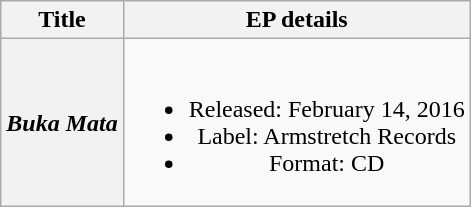<table class="wikitable plainrowheaders" style="text-align:center;">
<tr>
<th scope="col">Title</th>
<th scope="col">EP details</th>
</tr>
<tr>
<th scope="row"><em>Buka Mata</em></th>
<td><br><ul><li>Released: February 14, 2016</li><li>Label: Armstretch Records</li><li>Format: CD</li></ul></td>
</tr>
</table>
